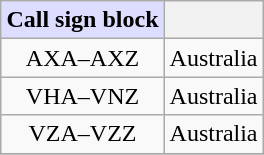<table class=wikitable style="margin: 1em auto 1em auto;">
<tr>
<th style="background: #ddddff;">Call sign block</th>
<th></th>
</tr>
<tr>
<td align="center">AXA–AXZ</td>
<td>Australia</td>
</tr>
<tr>
<td align="center">VHA–VNZ</td>
<td>Australia</td>
</tr>
<tr>
<td align="center">VZA–VZZ</td>
<td>Australia</td>
</tr>
<tr>
</tr>
</table>
